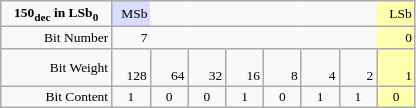<table class="wikitable float-right" border="1" style="text-align:right; font-size: xx-small;">
<tr>
<td style="width:7.7em; text-align:center;"><strong>150<sub>dec</sub> in LSb<sub>0</sub></strong></td>
<td style="width:2.4em; background:#D9DBFF; border-right: hidden;">MSb</td>
<td style="width:2.4em; border-right: hidden;"></td>
<td style="width:2.4em; border-right: hidden;"></td>
<td style="width:2.4em; border-right: hidden;"></td>
<td style="width:2.4em; border-right: hidden;"></td>
<td style="width:2.4em; border-right: hidden;"></td>
<td style="width:2.4em; border-right: hidden;"></td>
<td style="width:2.4em;background:#FFFFB0;">LSb</td>
</tr>
<tr>
<td>Bit Number</td>
<td style="border-right: hidden;">7</td>
<td style="border-right: hidden;"></td>
<td style="border-right: hidden;"></td>
<td style="border-right: hidden;"></td>
<td style="border-right: hidden;"></td>
<td style="border-right: hidden;"></td>
<td style="border-right: hidden;"></td>
<td style="background:#FFFFB0;">0</td>
</tr>
<tr>
<td>Bit Weight</td>
<td><br>128</td>
<td><br>64</td>
<td><br>32</td>
<td><br>16</td>
<td><br>8</td>
<td><br>4</td>
<td><br>2</td>
<td style="background:#FFFFB0"><br>1</td>
</tr>
<tr>
<td>Bit Content</td>
<td style="text-align:center;">1</td>
<td style="text-align:center;">0</td>
<td style="text-align:center;">0</td>
<td style="text-align:center;">1</td>
<td style="text-align:center;">0</td>
<td style="text-align:center;">1</td>
<td style="text-align:center;">1</td>
<td style="text-align:center;background:#FFFFB0">0</td>
</tr>
</table>
